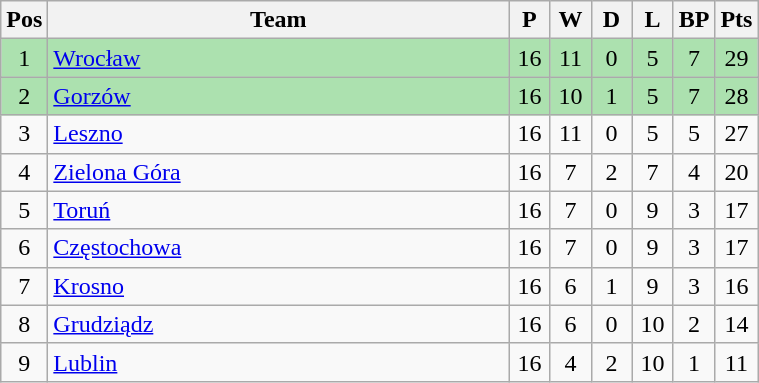<table class="wikitable" style="font-size: 100%">
<tr>
<th width=20>Pos</th>
<th width=300>Team</th>
<th width=20>P</th>
<th width=20>W</th>
<th width=20>D</th>
<th width=20>L</th>
<th width=20>BP</th>
<th width=20>Pts</th>
</tr>
<tr align=center style="background:#ACE1AF;">
<td>1</td>
<td align="left"><a href='#'>Wrocław</a></td>
<td>16</td>
<td>11</td>
<td>0</td>
<td>5</td>
<td>7</td>
<td>29</td>
</tr>
<tr align=center style="background:#ACE1AF;">
<td>2</td>
<td align="left"><a href='#'>Gorzów</a></td>
<td>16</td>
<td>10</td>
<td>1</td>
<td>5</td>
<td>7</td>
<td>28</td>
</tr>
<tr align=center style=>
<td>3</td>
<td align="left"><a href='#'>Leszno</a></td>
<td>16</td>
<td>11</td>
<td>0</td>
<td>5</td>
<td>5</td>
<td>27</td>
</tr>
<tr align=center style=>
<td>4</td>
<td align="left"><a href='#'>Zielona Góra</a></td>
<td>16</td>
<td>7</td>
<td>2</td>
<td>7</td>
<td>4</td>
<td>20</td>
</tr>
<tr align=center style=>
<td>5</td>
<td align="left"><a href='#'>Toruń</a></td>
<td>16</td>
<td>7</td>
<td>0</td>
<td>9</td>
<td>3</td>
<td>17</td>
</tr>
<tr align=center style=>
<td>6</td>
<td align="left"><a href='#'>Częstochowa</a></td>
<td>16</td>
<td>7</td>
<td>0</td>
<td>9</td>
<td>3</td>
<td>17</td>
</tr>
<tr align=center>
<td>7</td>
<td align="left"><a href='#'>Krosno</a></td>
<td>16</td>
<td>6</td>
<td>1</td>
<td>9</td>
<td>3</td>
<td>16</td>
</tr>
<tr align=center style=>
<td>8</td>
<td align="left"><a href='#'>Grudziądz</a></td>
<td>16</td>
<td>6</td>
<td>0</td>
<td>10</td>
<td>2</td>
<td>14</td>
</tr>
<tr align=center>
<td>9</td>
<td align="left"><a href='#'>Lublin</a></td>
<td>16</td>
<td>4</td>
<td>2</td>
<td>10</td>
<td>1</td>
<td>11</td>
</tr>
</table>
